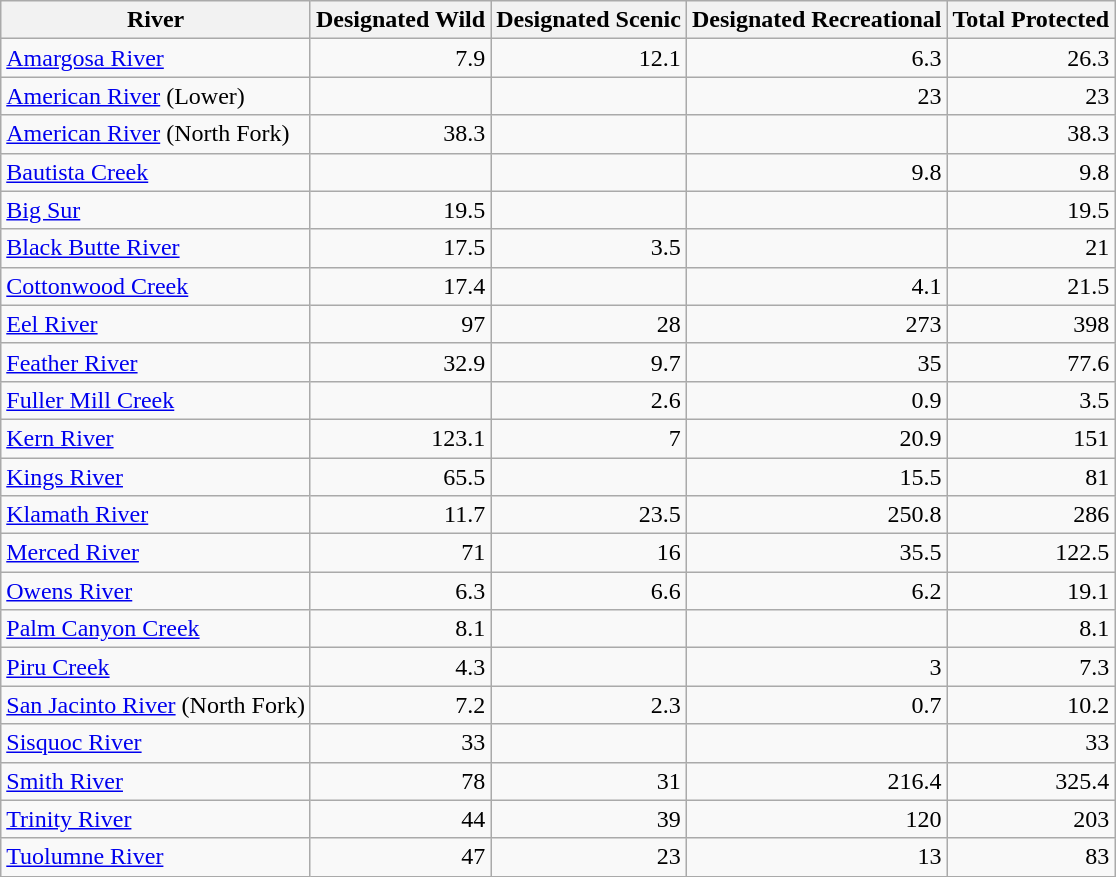<table class="wikitable sortable">
<tr align=left>
<th>River</th>
<th>Designated Wild</th>
<th>Designated Scenic</th>
<th>Designated Recreational</th>
<th>Total Protected</th>
</tr>
<tr>
<td><a href='#'>Amargosa River</a></td>
<td align=right>7.9</td>
<td align=right>12.1</td>
<td align=right>6.3</td>
<td align=right>26.3</td>
</tr>
<tr>
<td><a href='#'>American River</a> (Lower)</td>
<td align=right></td>
<td align=right></td>
<td align=right>23</td>
<td align=right>23</td>
</tr>
<tr>
<td><a href='#'>American River</a> (North Fork)</td>
<td align=right>38.3</td>
<td align=right></td>
<td align=right></td>
<td align=right>38.3</td>
</tr>
<tr>
<td><a href='#'>Bautista Creek</a></td>
<td align=right></td>
<td align=right></td>
<td align=right>9.8</td>
<td align=right>9.8</td>
</tr>
<tr>
<td><a href='#'>Big Sur</a></td>
<td align=right>19.5</td>
<td align=right></td>
<td align=right></td>
<td align=right>19.5</td>
</tr>
<tr>
<td><a href='#'>Black Butte River</a></td>
<td align=right>17.5</td>
<td align=right>3.5</td>
<td align=right></td>
<td align=right>21</td>
</tr>
<tr>
<td><a href='#'>Cottonwood Creek</a></td>
<td align=right>17.4</td>
<td align=right></td>
<td align=right>4.1</td>
<td align=right>21.5</td>
</tr>
<tr>
<td><a href='#'>Eel River</a></td>
<td align=right>97</td>
<td align=right>28</td>
<td align=right>273</td>
<td align=right>398</td>
</tr>
<tr>
<td><a href='#'>Feather River</a></td>
<td align=right>32.9</td>
<td align=right>9.7</td>
<td align=right>35</td>
<td align=right>77.6</td>
</tr>
<tr>
<td><a href='#'>Fuller Mill Creek</a></td>
<td align=right></td>
<td align=right>2.6</td>
<td align=right>0.9</td>
<td align=right>3.5</td>
</tr>
<tr>
<td><a href='#'>Kern River</a></td>
<td align=right>123.1</td>
<td align=right>7</td>
<td align=right>20.9</td>
<td align=right>151</td>
</tr>
<tr>
<td><a href='#'>Kings River</a></td>
<td align=right>65.5</td>
<td align=right></td>
<td align=right>15.5</td>
<td align=right>81</td>
</tr>
<tr>
<td><a href='#'>Klamath River</a></td>
<td align=right>11.7</td>
<td align=right>23.5</td>
<td align=right>250.8</td>
<td align=right>286</td>
</tr>
<tr>
<td><a href='#'>Merced River</a></td>
<td align=right>71</td>
<td align=right>16</td>
<td align=right>35.5</td>
<td align=right>122.5</td>
</tr>
<tr>
<td><a href='#'>Owens River</a></td>
<td align=right>6.3</td>
<td align=right>6.6</td>
<td align=right>6.2</td>
<td align=right>19.1</td>
</tr>
<tr>
<td><a href='#'>Palm Canyon Creek</a></td>
<td align=right>8.1</td>
<td align=right></td>
<td align=right></td>
<td align=right>8.1</td>
</tr>
<tr>
<td><a href='#'>Piru Creek</a></td>
<td align=right>4.3</td>
<td align=right></td>
<td align=right>3</td>
<td align=right>7.3</td>
</tr>
<tr>
<td><a href='#'>San Jacinto River</a> (North Fork)</td>
<td align=right>7.2</td>
<td align=right>2.3</td>
<td align=right>0.7</td>
<td align=right>10.2</td>
</tr>
<tr>
<td><a href='#'>Sisquoc River</a></td>
<td align=right>33</td>
<td align=right></td>
<td align=right></td>
<td align=right>33</td>
</tr>
<tr>
<td><a href='#'>Smith River</a></td>
<td align=right>78</td>
<td align=right>31</td>
<td align=right>216.4</td>
<td align=right>325.4</td>
</tr>
<tr>
<td><a href='#'>Trinity River</a></td>
<td align=right>44</td>
<td align=right>39</td>
<td align=right>120</td>
<td align=right>203</td>
</tr>
<tr>
<td><a href='#'>Tuolumne River</a></td>
<td align=right>47</td>
<td align=right>23</td>
<td align=right>13</td>
<td align=right>83</td>
</tr>
</table>
